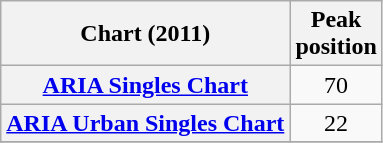<table class="wikitable sortable plainrowheaders">
<tr>
<th scope="col">Chart (2011)</th>
<th scope="col">Peak<br>position</th>
</tr>
<tr>
<th scope="row"><a href='#'>ARIA Singles Chart</a></th>
<td style="text-align:center;">70</td>
</tr>
<tr>
<th scope="row"><a href='#'>ARIA Urban Singles Chart</a></th>
<td style="text-align:center;">22</td>
</tr>
<tr>
</tr>
</table>
